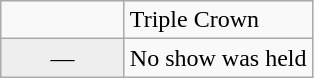<table class="wikitable">
<tr>
<td widº=></td>
<td>Triple Crown</td>
</tr>
<tr>
<td width="75px" style="background:#eee;" align="center">—</td>
<td>No show was held</td>
</tr>
</table>
